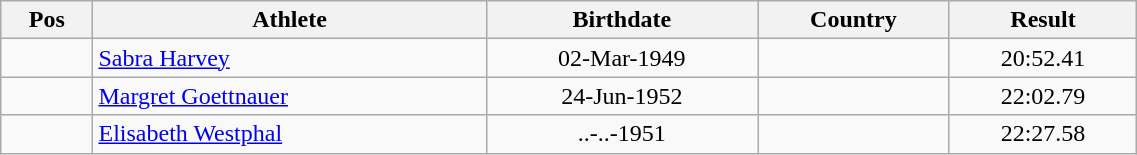<table class="wikitable"  style="text-align:center; width:60%;">
<tr>
<th>Pos</th>
<th>Athlete</th>
<th>Birthdate</th>
<th>Country</th>
<th>Result</th>
</tr>
<tr>
<td align=center></td>
<td align=left><a href='#'>Sabra Harvey</a></td>
<td>02-Mar-1949</td>
<td align=left></td>
<td>20:52.41</td>
</tr>
<tr>
<td align=center></td>
<td align=left><a href='#'>Margret Goettnauer</a></td>
<td>24-Jun-1952</td>
<td align=left></td>
<td>22:02.79</td>
</tr>
<tr>
<td align=center></td>
<td align=left><a href='#'>Elisabeth Westphal</a></td>
<td>..-..-1951</td>
<td align=left></td>
<td>22:27.58</td>
</tr>
</table>
